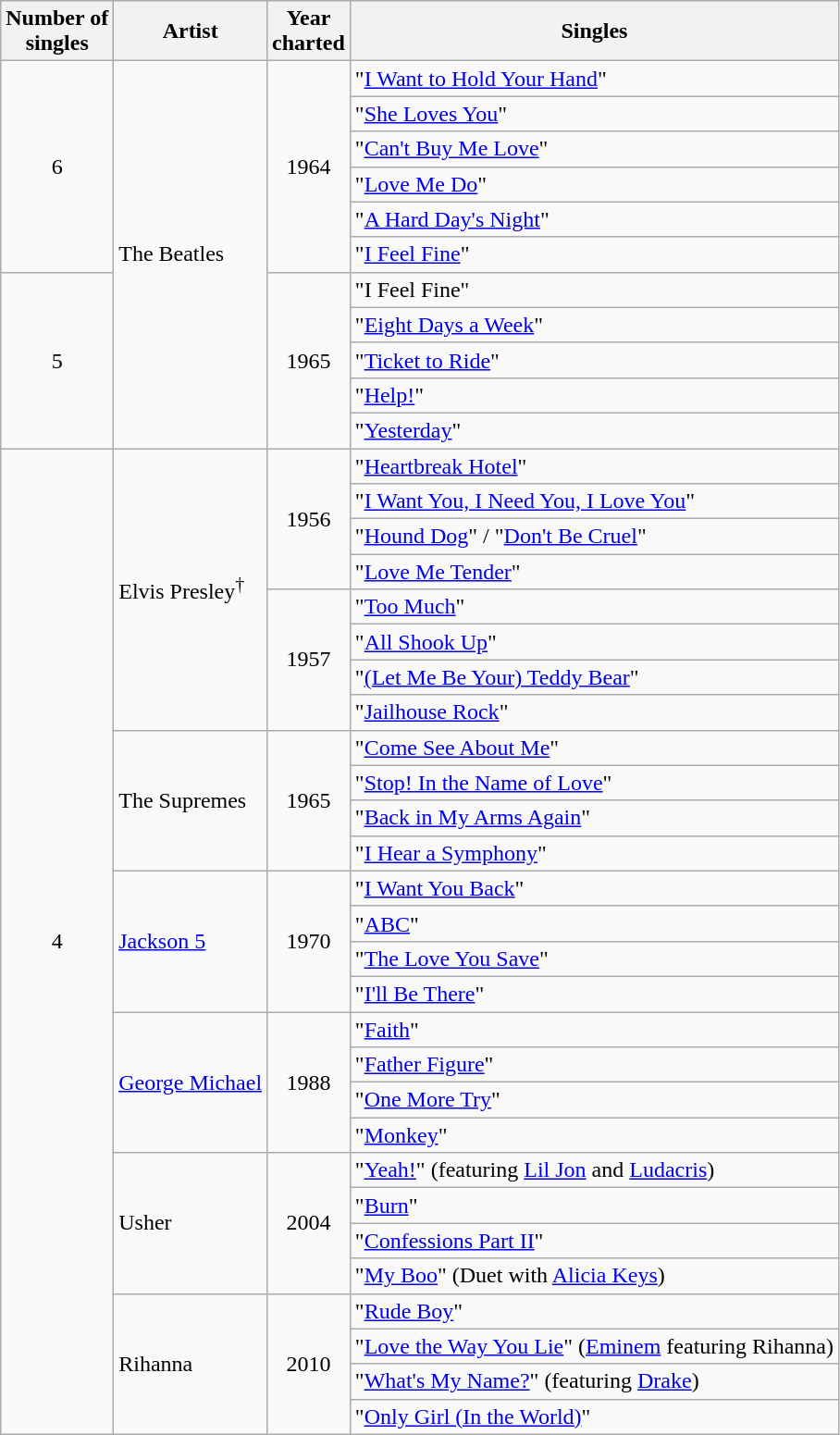<table class="wikitable">
<tr>
<th>Number of<br>singles</th>
<th>Artist</th>
<th>Year<br>charted</th>
<th>Singles</th>
</tr>
<tr>
<td rowspan=6 style="text-align:center;">6</td>
<td rowspan=11>The Beatles</td>
<td rowspan=6 style="text-align:center;">1964</td>
<td>"<a href='#'>I Want to Hold Your Hand</a>"</td>
</tr>
<tr>
<td>"<a href='#'>She Loves You</a>"</td>
</tr>
<tr>
<td>"<a href='#'>Can't Buy Me Love</a>"</td>
</tr>
<tr>
<td>"<a href='#'>Love Me Do</a>"</td>
</tr>
<tr>
<td>"<a href='#'>A Hard Day's Night</a>"</td>
</tr>
<tr>
<td>"<a href='#'>I Feel Fine</a>"</td>
</tr>
<tr>
<td rowspan=5 style="text-align:center;">5</td>
<td rowspan=5 style="text-align:center;">1965</td>
<td>"I Feel Fine"</td>
</tr>
<tr>
<td>"<a href='#'>Eight Days a Week</a>"</td>
</tr>
<tr>
<td>"<a href='#'>Ticket to Ride</a>"</td>
</tr>
<tr>
<td>"<a href='#'>Help!</a>"</td>
</tr>
<tr>
<td>"<a href='#'>Yesterday</a>"</td>
</tr>
<tr>
<td rowspan=28 style="text-align:center;">4</td>
<td rowspan=8>Elvis Presley<sup>†</sup></td>
<td rowspan=4 style="text-align:center;">1956</td>
<td>"<a href='#'>Heartbreak Hotel</a>"</td>
</tr>
<tr>
<td>"<a href='#'>I Want You, I Need You, I Love You</a>"</td>
</tr>
<tr>
<td>"<a href='#'>Hound Dog</a>" / "<a href='#'>Don't Be Cruel</a>"</td>
</tr>
<tr>
<td>"<a href='#'>Love Me Tender</a>"</td>
</tr>
<tr>
<td rowspan=4 style="text-align:center;">1957</td>
<td>"<a href='#'>Too Much</a>"</td>
</tr>
<tr>
<td>"<a href='#'>All Shook Up</a>"</td>
</tr>
<tr>
<td>"<a href='#'>(Let Me Be Your) Teddy Bear</a>"</td>
</tr>
<tr>
<td>"<a href='#'>Jailhouse Rock</a>"</td>
</tr>
<tr>
<td rowspan=4>The Supremes</td>
<td rowspan=4 style="text-align:center;">1965</td>
<td>"<a href='#'>Come See About Me</a>"</td>
</tr>
<tr>
<td>"<a href='#'>Stop! In the Name of Love</a>"</td>
</tr>
<tr>
<td>"<a href='#'>Back in My Arms Again</a>"</td>
</tr>
<tr>
<td>"<a href='#'>I Hear a Symphony</a>"</td>
</tr>
<tr>
<td rowspan=4><a href='#'>Jackson 5</a></td>
<td rowspan=4 style="text-align:center;">1970</td>
<td>"<a href='#'>I Want You Back</a>"</td>
</tr>
<tr>
<td>"<a href='#'>ABC</a>"</td>
</tr>
<tr>
<td>"<a href='#'>The Love You Save</a>"</td>
</tr>
<tr>
<td>"<a href='#'>I'll Be There</a>"</td>
</tr>
<tr>
<td rowspan=4><a href='#'>George Michael</a></td>
<td rowspan=4 style="text-align:center;">1988</td>
<td>"<a href='#'>Faith</a>"</td>
</tr>
<tr>
<td>"<a href='#'>Father Figure</a>"</td>
</tr>
<tr>
<td>"<a href='#'>One More Try</a>"</td>
</tr>
<tr>
<td>"<a href='#'>Monkey</a>"</td>
</tr>
<tr>
<td rowspan=4>Usher</td>
<td rowspan=4 style="text-align:center;">2004</td>
<td>"<a href='#'>Yeah!</a>" (featuring <a href='#'>Lil Jon</a> and <a href='#'>Ludacris</a>)</td>
</tr>
<tr>
<td>"<a href='#'>Burn</a>"</td>
</tr>
<tr>
<td>"<a href='#'>Confessions Part II</a>"</td>
</tr>
<tr>
<td>"<a href='#'>My Boo</a>" (Duet with <a href='#'>Alicia Keys</a>)</td>
</tr>
<tr>
<td rowspan=4>Rihanna</td>
<td rowspan=4 style="text-align:center;">2010</td>
<td>"<a href='#'>Rude Boy</a>"</td>
</tr>
<tr>
<td>"<a href='#'>Love the Way You Lie</a>" (<a href='#'>Eminem</a> featuring Rihanna)</td>
</tr>
<tr>
<td>"<a href='#'>What's My Name?</a>" (featuring <a href='#'>Drake</a>)</td>
</tr>
<tr>
<td>"<a href='#'>Only Girl (In the World)</a>"</td>
</tr>
</table>
